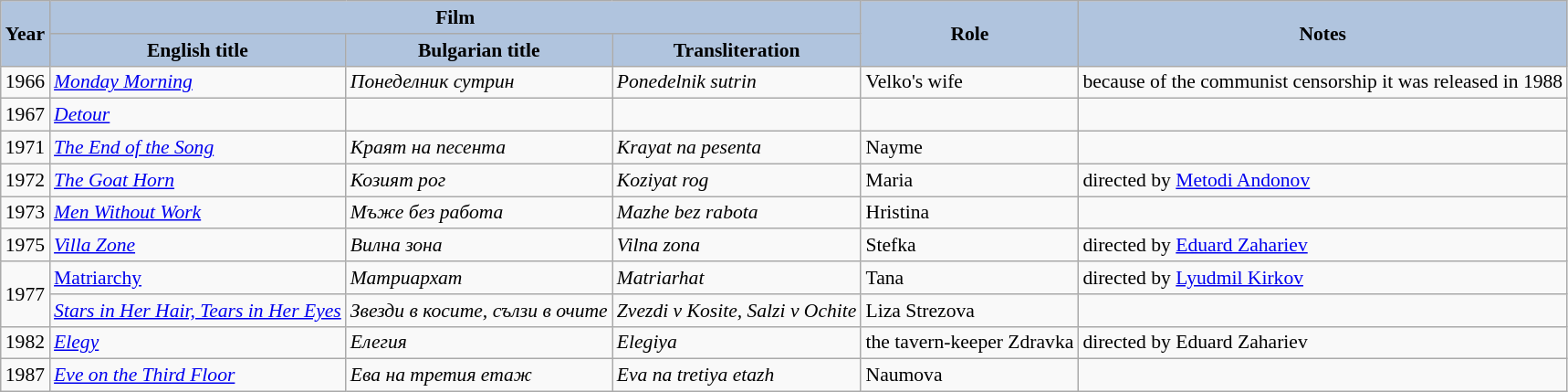<table class="wikitable" style="font-size: 90%;">
<tr>
<th rowspan="2" style="background:#B0C4DE;">Year</th>
<th colspan="3" style="background:#B0C4DE;">Film</th>
<th rowspan="2"  style="background:#B0C4DE;">Role</th>
<th rowspan="2" style="background:#B0C4DE;">Notes</th>
</tr>
<tr>
<th style="background:#B0C4DE;">English title</th>
<th style="background:#B0C4DE;">Bulgarian title</th>
<th style="background:#B0C4DE;">Transliteration</th>
</tr>
<tr>
<td rowspan="1">1966</td>
<td><em><a href='#'>Monday Morning</a></em></td>
<td><em>Понеделник сутрин</em></td>
<td><em>Ponedelnik sutrin</em></td>
<td>Velko's wife</td>
<td>because of the communist censorship it was released in 1988</td>
</tr>
<tr>
<td rowspan="1">1967</td>
<td><em><a href='#'>Detour</a></em></td>
<td></td>
<td></td>
<td></td>
<td></td>
</tr>
<tr>
<td rowspan="1">1971</td>
<td><em><a href='#'>The End of the Song</a></em></td>
<td><em>Краят на песента</em></td>
<td><em>Krayat na pesenta</em></td>
<td>Nayme</td>
<td></td>
</tr>
<tr>
<td rowspan="1">1972</td>
<td><em><a href='#'>The Goat Horn</a></em></td>
<td><em>Козият рог</em></td>
<td><em>Koziyat rog</em></td>
<td>Maria</td>
<td>directed by <a href='#'>Metodi Andonov</a></td>
</tr>
<tr>
<td rowspan="1">1973</td>
<td><em><a href='#'>Men Without Work</a></em></td>
<td><em>Мъже без работа</em></td>
<td><em>Mazhe bez rabota</em></td>
<td>Hristina</td>
<td></td>
</tr>
<tr>
<td rowspan="1">1975</td>
<td><em><a href='#'>Villa Zone</a></em></td>
<td><em>Вилна зона</em></td>
<td><em>Vilna zona</em></td>
<td>Stefka</td>
<td>directed by <a href='#'>Eduard Zahariev</a></td>
</tr>
<tr>
<td rowspan="2">1977</td>
<td><a href='#'>Matriarchy</a></td>
<td><em>Матриархат</em></td>
<td><em>Matriarhat</em></td>
<td>Tana</td>
<td>directed by <a href='#'>Lyudmil Kirkov</a></td>
</tr>
<tr>
<td><em><a href='#'>Stars in Her Hair, Tears in Her Eyes</a></em></td>
<td><em>Звезди в косите, сълзи в очите</em></td>
<td><em>Zvezdi v Kosite, Salzi v Ochite</em></td>
<td>Liza Strezova</td>
<td></td>
</tr>
<tr>
<td rowspan="1">1982</td>
<td><em><a href='#'>Elegy</a></em></td>
<td><em>Елегия</em></td>
<td><em>Elegiya</em></td>
<td>the tavern-keeper Zdravka</td>
<td>directed by Eduard Zahariev</td>
</tr>
<tr>
<td rowspan="1">1987</td>
<td><em><a href='#'>Eve on the Third Floor</a></em></td>
<td><em>Ева на третия етаж</em></td>
<td><em>Eva na tretiya etazh</em></td>
<td>Naumova</td>
<td></td>
</tr>
</table>
